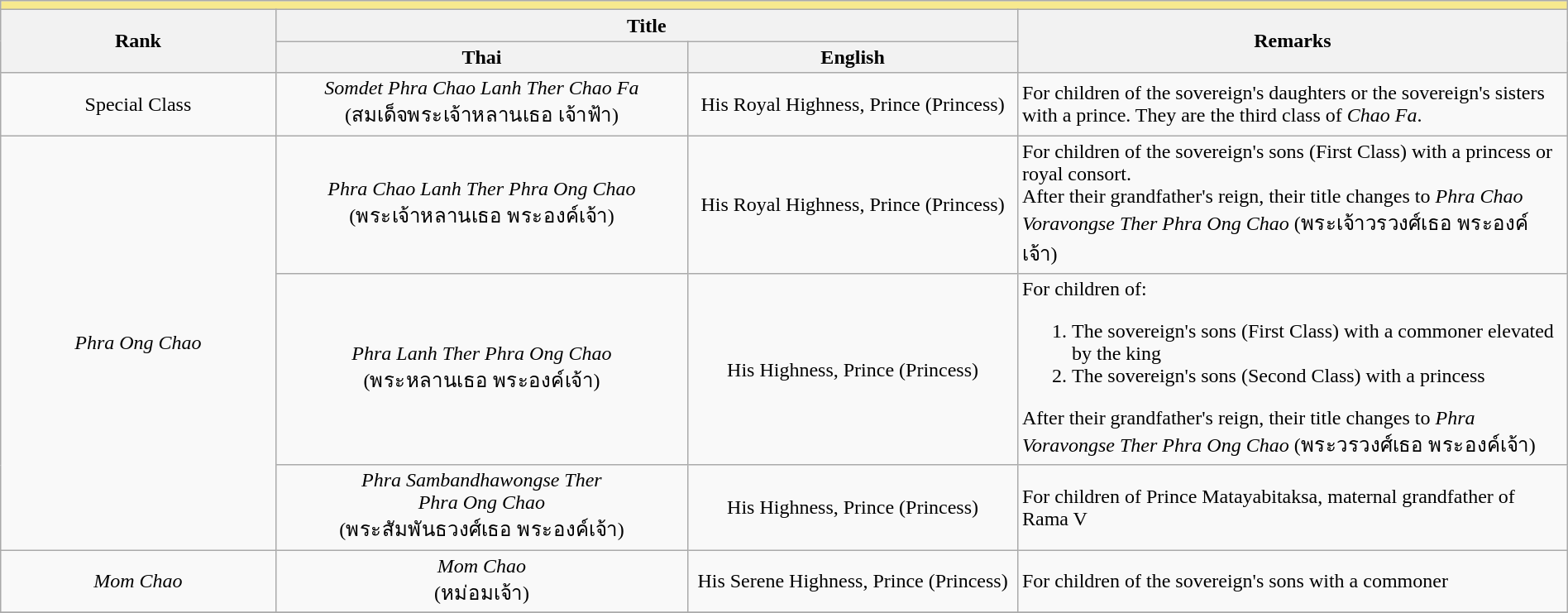<table class="wikitable" width="100%">
<tr>
<td colspan=4 style="background: #F7E98E;"></td>
</tr>
<tr>
<th rowspan=2 width="10%">Rank</th>
<th colspan=2 width="25%">Title</th>
<th rowspan=2 width="20%">Remarks</th>
</tr>
<tr>
<th width="15%">Thai</th>
<th width="12%">English</th>
</tr>
<tr>
<td align="center">Special Class</td>
<td align="center"><em>Somdet Phra Chao Lanh Ther Chao Fa</em> <br> (สมเด็จพระเจ้าหลานเธอ เจ้าฟ้า)</td>
<td align="center">His Royal Highness, Prince (Princess)</td>
<td>For children of the sovereign's daughters or the sovereign's sisters with a prince. They are the third class of <em>Chao Fa</em>.</td>
</tr>
<tr>
<td rowspan=3 align="center"><em>Phra Ong Chao</em></td>
<td align="center"><em>Phra Chao Lanh Ther Phra Ong Chao</em> <br> (พระเจ้าหลานเธอ พระองค์เจ้า)</td>
<td align="center">His Royal Highness, Prince (Princess)</td>
<td>For children of the sovereign's sons (First Class) with a princess or royal consort.<br>After their grandfather's reign, their title changes to <em>Phra Chao Voravongse Ther Phra Ong Chao</em> (พระเจ้าวรวงศ์เธอ พระองค์เจ้า)</td>
</tr>
<tr>
<td align="center"><em>Phra Lanh Ther Phra Ong Chao</em> <br> (พระหลานเธอ พระองค์เจ้า)</td>
<td align="center">His Highness, Prince (Princess)</td>
<td>For children of:<br><ol><li>The sovereign's sons (First Class) with a commoner elevated by the king</li><li>The sovereign's sons (Second Class) with a princess</li></ol>After their grandfather's reign, their title changes to <em>Phra Voravongse Ther Phra Ong Chao</em> (พระวรวงศ์เธอ พระองค์เจ้า)</td>
</tr>
<tr>
<td align="center"><em>Phra Sambandhawongse Ther <br> Phra Ong Chao</em> <br> (พระสัมพันธวงศ์เธอ พระองค์เจ้า)</td>
<td align="center">His Highness, Prince (Princess)</td>
<td>For children of Prince Matayabitaksa, maternal grandfather of Rama V</td>
</tr>
<tr>
<td align="center"><em>Mom Chao</em></td>
<td align="center"><em>Mom Chao</em> <br> (หม่อมเจ้า)</td>
<td align="center">His Serene Highness, Prince (Princess)</td>
<td>For children of the sovereign's sons with a commoner</td>
</tr>
<tr>
</tr>
</table>
